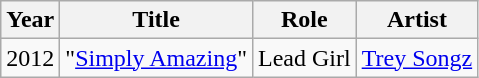<table class="wikitable">
<tr>
<th>Year</th>
<th>Title</th>
<th>Role</th>
<th>Artist</th>
</tr>
<tr>
<td>2012</td>
<td>"<a href='#'>Simply Amazing</a>"</td>
<td>Lead Girl</td>
<td><a href='#'>Trey Songz</a></td>
</tr>
</table>
